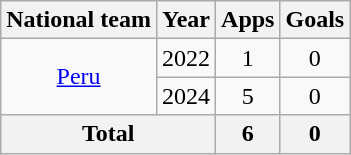<table class="wikitable" style="text-align:center">
<tr>
<th>National team</th>
<th>Year</th>
<th>Apps</th>
<th>Goals</th>
</tr>
<tr>
<td rowspan="2"><a href='#'>Peru</a></td>
<td>2022</td>
<td>1</td>
<td>0</td>
</tr>
<tr>
<td>2024</td>
<td>5</td>
<td>0</td>
</tr>
<tr>
<th colspan="2">Total</th>
<th>6</th>
<th>0</th>
</tr>
</table>
